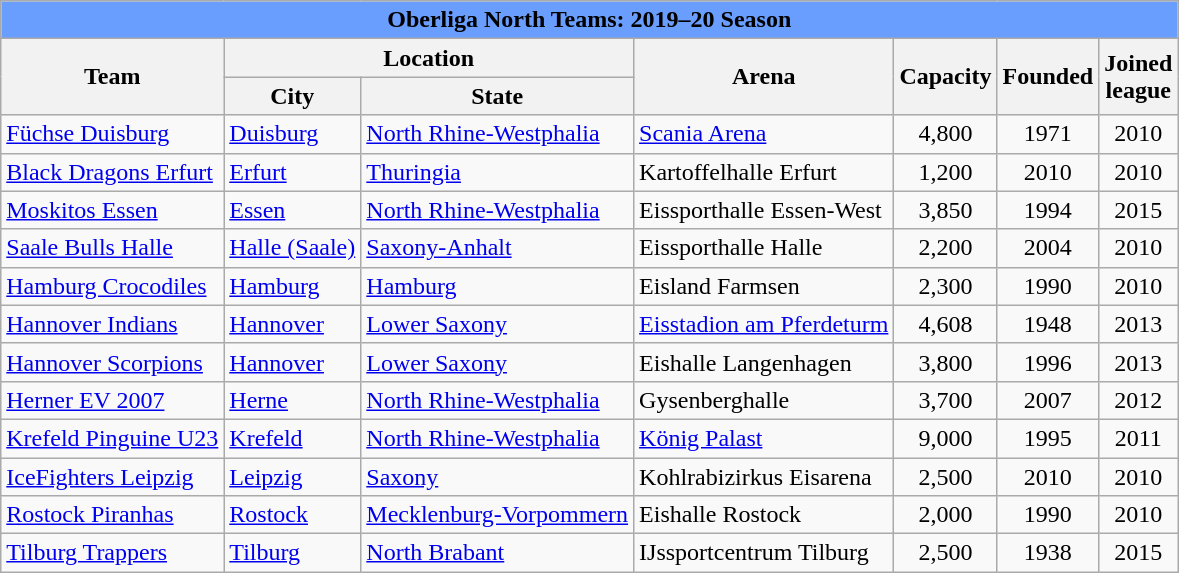<table class="wikitable sortable">
<tr>
<th style="background:#699efe;" colspan="7"><span>Oberliga North Teams: 2019–20 Season</span></th>
</tr>
<tr>
<th rowspan=2>Team</th>
<th colspan=2>Location</th>
<th rowspan=2>Arena</th>
<th rowspan=2>Capacity</th>
<th rowspan=2>Founded</th>
<th rowspan=2>Joined <br> league</th>
</tr>
<tr>
<th>City</th>
<th>State</th>
</tr>
<tr>
<td><a href='#'>Füchse Duisburg</a></td>
<td><a href='#'>Duisburg</a></td>
<td> <a href='#'>North Rhine-Westphalia</a></td>
<td><a href='#'>Scania Arena</a></td>
<td align=center>4,800</td>
<td align=center>1971</td>
<td align=center>2010</td>
</tr>
<tr>
<td><a href='#'>Black Dragons Erfurt</a></td>
<td><a href='#'>Erfurt</a></td>
<td> <a href='#'>Thuringia</a></td>
<td>Kartoffelhalle Erfurt</td>
<td align=center>1,200</td>
<td align=center>2010</td>
<td align=center>2010</td>
</tr>
<tr>
<td><a href='#'>Moskitos Essen</a></td>
<td><a href='#'>Essen</a></td>
<td> <a href='#'>North Rhine-Westphalia</a></td>
<td>Eissporthalle Essen-West</td>
<td align=center>3,850</td>
<td align=center>1994</td>
<td align=center>2015</td>
</tr>
<tr>
<td><a href='#'>Saale Bulls Halle</a></td>
<td><a href='#'>Halle (Saale)</a></td>
<td> <a href='#'>Saxony-Anhalt</a></td>
<td>Eissporthalle Halle</td>
<td align=center>2,200</td>
<td align=center>2004</td>
<td align=center>2010</td>
</tr>
<tr>
<td><a href='#'>Hamburg Crocodiles</a></td>
<td><a href='#'>Hamburg</a></td>
<td> <a href='#'>Hamburg</a></td>
<td>Eisland Farmsen</td>
<td align=center>2,300</td>
<td align=center>1990</td>
<td align=center>2010</td>
</tr>
<tr>
<td><a href='#'>Hannover Indians</a></td>
<td><a href='#'>Hannover</a></td>
<td> <a href='#'>Lower Saxony</a></td>
<td><a href='#'>Eisstadion am Pferdeturm</a></td>
<td align=center>4,608</td>
<td align=center>1948</td>
<td align=center>2013</td>
</tr>
<tr>
<td><a href='#'>Hannover Scorpions</a></td>
<td><a href='#'>Hannover</a></td>
<td> <a href='#'>Lower Saxony</a></td>
<td>Eishalle Langenhagen</td>
<td align=center>3,800</td>
<td align=center>1996</td>
<td align=center>2013</td>
</tr>
<tr>
<td><a href='#'>Herner EV 2007</a></td>
<td><a href='#'>Herne</a></td>
<td> <a href='#'>North Rhine-Westphalia</a></td>
<td>Gysenberghalle</td>
<td align=center>3,700</td>
<td align=center>2007</td>
<td align=center>2012</td>
</tr>
<tr>
<td><a href='#'>Krefeld Pinguine U23</a></td>
<td><a href='#'>Krefeld</a></td>
<td> <a href='#'>North Rhine-Westphalia</a></td>
<td><a href='#'>König Palast</a></td>
<td align=center>9,000</td>
<td align=center>1995</td>
<td align=center>2011</td>
</tr>
<tr>
<td><a href='#'>IceFighters Leipzig</a></td>
<td><a href='#'>Leipzig</a></td>
<td> <a href='#'>Saxony</a></td>
<td>Kohlrabizirkus Eisarena</td>
<td align=center>2,500</td>
<td align=center>2010</td>
<td align=center>2010</td>
</tr>
<tr>
<td><a href='#'>Rostock Piranhas</a></td>
<td><a href='#'>Rostock</a></td>
<td> <a href='#'>Mecklenburg-Vorpommern</a></td>
<td>Eishalle Rostock</td>
<td align=center>2,000</td>
<td align=center>1990</td>
<td align=center>2010</td>
</tr>
<tr>
<td><a href='#'>Tilburg Trappers</a></td>
<td><a href='#'>Tilburg</a></td>
<td> <a href='#'>North Brabant</a></td>
<td>IJssportcentrum Tilburg</td>
<td align=center>2,500</td>
<td align=center>1938</td>
<td align=center>2015</td>
</tr>
</table>
